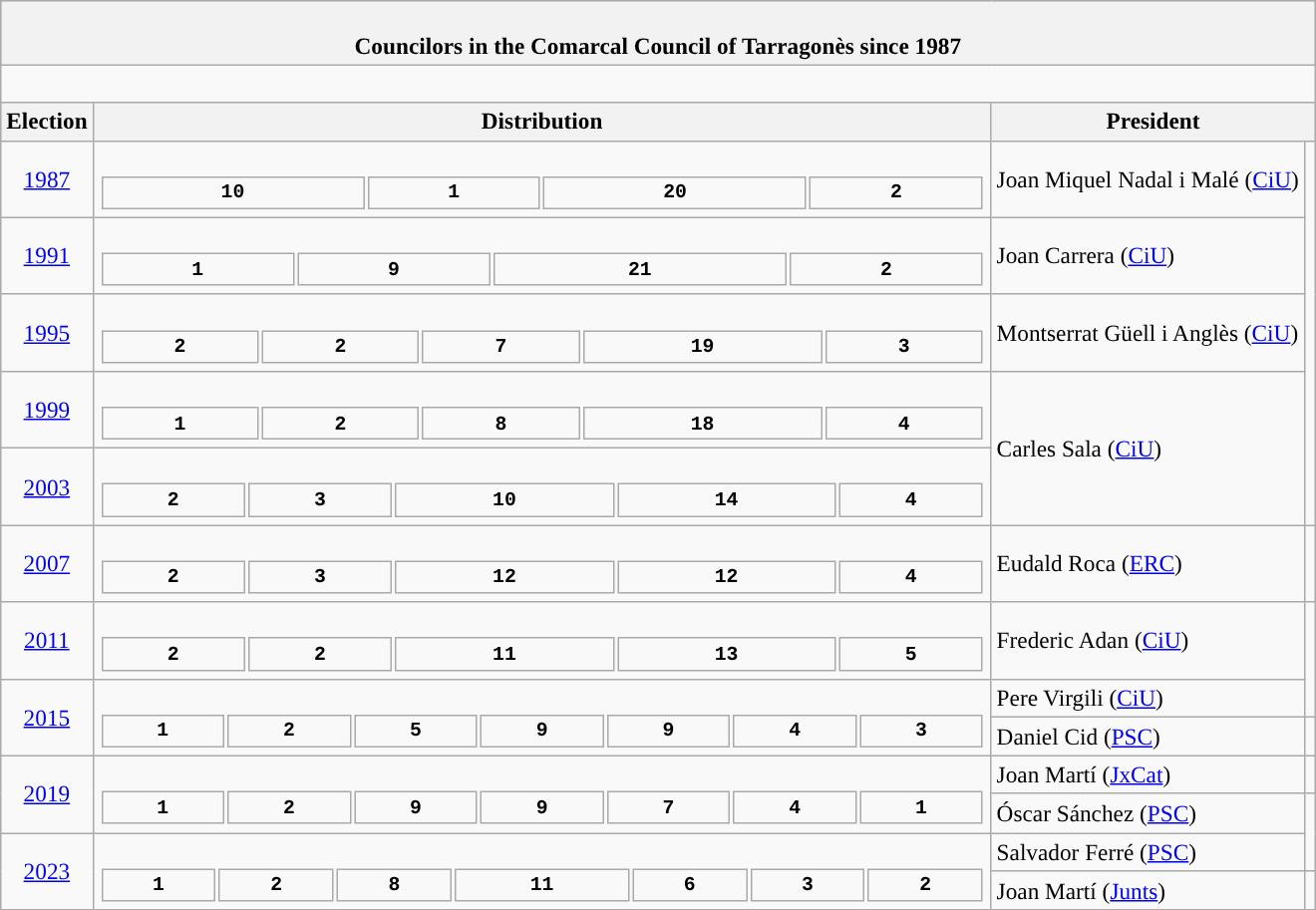<table class="wikitable" style="font-size:97%;">
<tr bgcolor="#CCCCCC">
<th colspan="4"><br>Councilors in the Comarcal Council of Tarragonès since 1987</th>
</tr>
<tr>
<td colspan="4"><br>




















</td>
</tr>
<tr bgcolor="#CCCCCC">
<th>Election</th>
<th>Distribution</th>
<th colspan="2">President</th>
</tr>
<tr>
<td align=center><a href='#'>1987</a></td>
<td><br><table style="width:45em; font-size:85%; text-align:center; font-family:Courier New;">
<tr style="font-weight:bold">
<td style="background:">10</td>
<td style="background:">1</td>
<td style="background:">20</td>
<td style="background:">2</td>
</tr>
</table>
</td>
<td>Joan Miquel Nadal i Malé (<a href='#'>CiU</a>)</td>
<td rowspan="5" style="background:"></td>
</tr>
<tr>
<td align=center><a href='#'>1991</a></td>
<td><br><table style="width:45em; font-size:85%; text-align:center; font-family:Courier New;">
<tr style="font-weight:bold">
<td style="background:">1</td>
<td style="background:">9</td>
<td style="background:">21</td>
<td style="background:">2</td>
</tr>
</table>
</td>
<td>Joan Carrera (<a href='#'>CiU</a>)</td>
</tr>
<tr>
<td align=center><a href='#'>1995</a></td>
<td><br><table style="width:45em; font-size:85%; text-align:center; font-family:Courier New;">
<tr style="font-weight:bold">
<td style="background:">2</td>
<td style="background:">2</td>
<td style="background:">7</td>
<td style="background:">19</td>
<td style="background:">3</td>
</tr>
</table>
</td>
<td>Montserrat Güell i Anglès (<a href='#'>CiU</a>)</td>
</tr>
<tr>
<td align=center><a href='#'>1999</a></td>
<td><br><table style="width:45em; font-size:85%; text-align:center; font-family:Courier New;">
<tr style="font-weight:bold">
<td style="background:">1</td>
<td style="background:">2</td>
<td style="background:">8</td>
<td style="background:">18</td>
<td style="background:">4</td>
</tr>
</table>
</td>
<td rowspan="2">Carles Sala (<a href='#'>CiU</a>)</td>
</tr>
<tr>
<td align=center><a href='#'>2003</a></td>
<td><br><table style="width:45em; font-size:85%; text-align:center; font-family:Courier New;">
<tr style="font-weight:bold">
<td style="background:">2</td>
<td style="background:">3</td>
<td style="background:">10</td>
<td style="background:">14</td>
<td style="background:">4</td>
</tr>
</table>
</td>
</tr>
<tr>
<td align=center><a href='#'>2007</a></td>
<td><br><table style="width:45em; font-size:85%; text-align:center; font-family:Courier New;">
<tr style="font-weight:bold">
<td style="background:">2</td>
<td style="background:">3</td>
<td style="background:">12</td>
<td style="background:">12</td>
<td style="background:">4</td>
</tr>
</table>
</td>
<td>Eudald Roca (<a href='#'>ERC</a>)</td>
<td style="background:"></td>
</tr>
<tr>
<td align=center><a href='#'>2011</a></td>
<td><br><table style="width:45em; font-size:85%; text-align:center; font-family:Courier New;">
<tr style="font-weight:bold">
<td style="background:">2</td>
<td style="background:">2</td>
<td style="background:">11</td>
<td style="background:">13</td>
<td style="background:">5</td>
</tr>
</table>
</td>
<td>Frederic Adan (<a href='#'>CiU</a>)</td>
<td rowspan="2" style="background:"></td>
</tr>
<tr>
<td rowspan="2" align=center><a href='#'>2015</a></td>
<td rowspan="2"><br><table style="width:45em; font-size:85%; text-align:center; font-family:Courier New;">
<tr style="font-weight:bold">
<td style="background:">1</td>
<td style="background:">2</td>
<td style="background:">5</td>
<td style="background:">9</td>
<td style="background:">9</td>
<td style="background:">4</td>
<td style="background:">3</td>
</tr>
</table>
</td>
<td>Pere Virgili (<a href='#'>CiU</a>) </td>
</tr>
<tr>
<td>Daniel Cid (<a href='#'>PSC</a>) </td>
<td style="background:"></td>
</tr>
<tr>
<td rowspan="2" align=center><a href='#'>2019</a></td>
<td rowspan="2"><br><table style="width:45em; font-size:85%; text-align:center; font-family:Courier New;">
<tr style="font-weight:bold">
<td style="background:">1</td>
<td style="background:">2</td>
<td style="background:">9</td>
<td style="background:">9</td>
<td style="background:">7</td>
<td style="background:">4</td>
<td style="background:">1</td>
</tr>
</table>
</td>
<td>Joan Martí (<a href='#'>JxCat</a>) </td>
<td style="background:"></td>
</tr>
<tr>
<td>Óscar Sánchez (<a href='#'>PSC</a>) </td>
<td rowspan="2" style="background:"></td>
</tr>
<tr>
<td rowspan="2" align=center><a href='#'>2023</a></td>
<td rowspan="2"><br><table style="width:45em; font-size:85%; text-align:center; font-family:Courier New;">
<tr style="font-weight:bold">
<td style="background:">1</td>
<td style="background:">2</td>
<td style="background:">8</td>
<td style="background:">11</td>
<td style="background:">6</td>
<td style="background:">3</td>
<td style="background:">2</td>
</tr>
</table>
</td>
<td>Salvador Ferré (<a href='#'>PSC</a>) </td>
</tr>
<tr>
<td>Joan Martí (<a href='#'>Junts</a>) </td>
<td style="background:"></td>
</tr>
</table>
